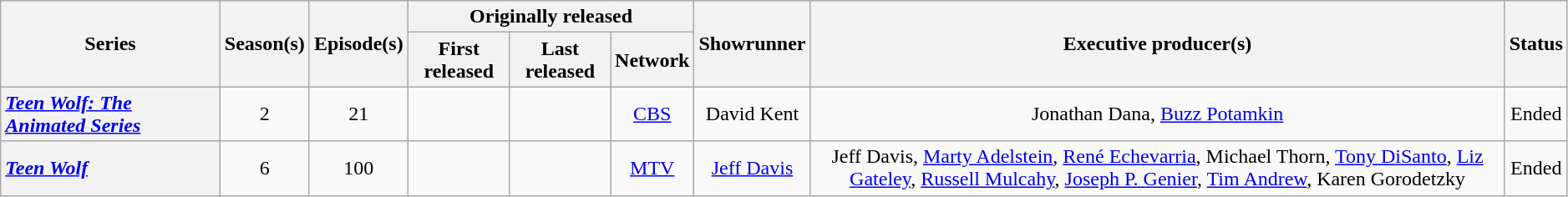<table class="wikitable plainrowheaders" style="text-align:center; width:99%;">
<tr>
<th scope="col" style="width:14%;" rowspan="2">Series</th>
<th scope="col" rowspan="2">Season(s)</th>
<th scope="col" rowspan="2">Episode(s)</th>
<th scope="col" colspan="3">Originally released</th>
<th scope="col" rowspan="2">Showrunner</th>
<th scope="col" rowspan="2">Executive producer(s)</th>
<th scope="col" rowspan="2">Status</th>
</tr>
<tr>
<th>First released</th>
<th>Last released</th>
<th>Network</th>
</tr>
<tr>
<th scope="row" style="text-align:left"><em><a href='#'>Teen Wolf: The Animated Series</a></em></th>
<td>2</td>
<td>21</td>
<td></td>
<td></td>
<td><a href='#'>CBS</a></td>
<td>David Kent</td>
<td>Jonathan Dana, <a href='#'>Buzz Potamkin</a></td>
<td>Ended</td>
</tr>
<tr>
<th scope="row" style="text-align:left"><em><a href='#'>Teen Wolf</a></em></th>
<td>6</td>
<td>100</td>
<td></td>
<td></td>
<td><a href='#'>MTV</a></td>
<td><a href='#'>Jeff Davis</a></td>
<td>Jeff Davis, <a href='#'>Marty Adelstein</a>, <a href='#'>René Echevarria</a>, Michael Thorn, <a href='#'>Tony DiSanto</a>, <a href='#'>Liz Gateley</a>, <a href='#'>Russell Mulcahy</a>, <a href='#'>Joseph P. Genier</a>, <a href='#'>Tim Andrew</a>, Karen Gorodetzky</td>
<td>Ended</td>
</tr>
</table>
